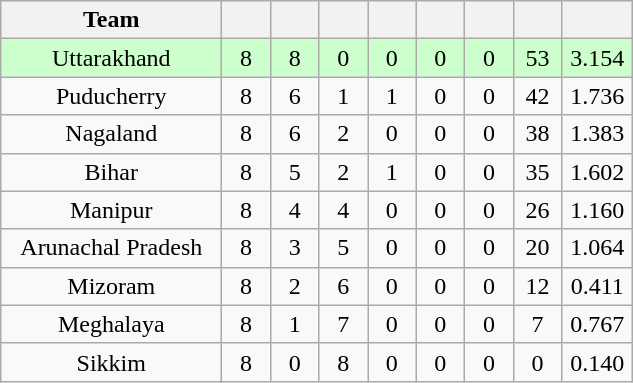<table class="wikitable" style="text-align:center">
<tr>
<th style="width:140px;">Team</th>
<th style="width:25px;"></th>
<th style="width:25px;"></th>
<th style="width:25px;"></th>
<th style="width:25px;"></th>
<th style="width:25px;"></th>
<th style="width:25px;"></th>
<th style="width:25px;"></th>
<th style="width:40px;"></th>
</tr>
<tr style="background:#cfc;">
<td>Uttarakhand</td>
<td>8</td>
<td>8</td>
<td>0</td>
<td>0</td>
<td>0</td>
<td>0</td>
<td>53</td>
<td>3.154</td>
</tr>
<tr>
<td>Puducherry</td>
<td>8</td>
<td>6</td>
<td>1</td>
<td>1</td>
<td>0</td>
<td>0</td>
<td>42</td>
<td>1.736</td>
</tr>
<tr>
<td>Nagaland</td>
<td>8</td>
<td>6</td>
<td>2</td>
<td>0</td>
<td>0</td>
<td>0</td>
<td>38</td>
<td>1.383</td>
</tr>
<tr>
<td>Bihar</td>
<td>8</td>
<td>5</td>
<td>2</td>
<td>1</td>
<td>0</td>
<td>0</td>
<td>35</td>
<td>1.602</td>
</tr>
<tr>
<td>Manipur</td>
<td>8</td>
<td>4</td>
<td>4</td>
<td>0</td>
<td>0</td>
<td>0</td>
<td>26</td>
<td>1.160</td>
</tr>
<tr>
<td>Arunachal Pradesh</td>
<td>8</td>
<td>3</td>
<td>5</td>
<td>0</td>
<td>0</td>
<td>0</td>
<td>20</td>
<td>1.064</td>
</tr>
<tr>
<td>Mizoram</td>
<td>8</td>
<td>2</td>
<td>6</td>
<td>0</td>
<td>0</td>
<td>0</td>
<td>12</td>
<td>0.411</td>
</tr>
<tr>
<td>Meghalaya</td>
<td>8</td>
<td>1</td>
<td>7</td>
<td>0</td>
<td>0</td>
<td>0</td>
<td>7</td>
<td>0.767</td>
</tr>
<tr>
<td>Sikkim</td>
<td>8</td>
<td>0</td>
<td>8</td>
<td>0</td>
<td>0</td>
<td>0</td>
<td>0</td>
<td>0.140</td>
</tr>
</table>
